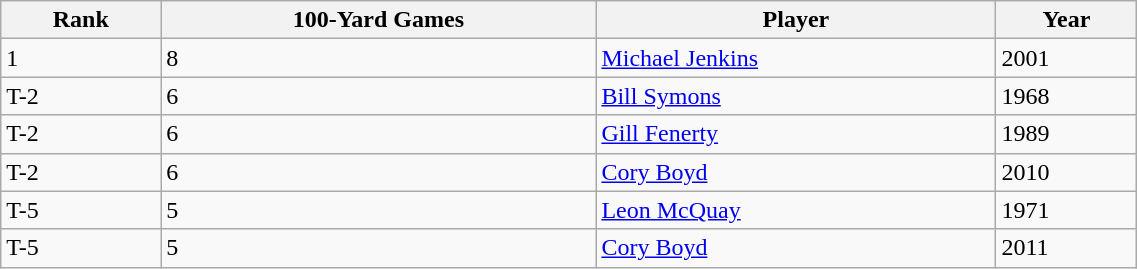<table class="wikitable" style="width:60%; text-align:left; border-collapse:collapse;">
<tr>
<th>Rank</th>
<th>100-Yard Games</th>
<th>Player</th>
<th>Year</th>
</tr>
<tr>
<td>1</td>
<td>8</td>
<td><a href='#'>Michael Jenkins</a></td>
<td>2001</td>
</tr>
<tr>
<td>T-2</td>
<td>6</td>
<td><a href='#'>Bill Symons</a></td>
<td>1968</td>
</tr>
<tr>
<td>T-2</td>
<td>6</td>
<td><a href='#'>Gill Fenerty</a></td>
<td>1989</td>
</tr>
<tr>
<td>T-2</td>
<td>6</td>
<td><a href='#'>Cory Boyd</a></td>
<td>2010</td>
</tr>
<tr>
<td>T-5</td>
<td>5</td>
<td><a href='#'>Leon McQuay</a></td>
<td>1971</td>
</tr>
<tr>
<td>T-5</td>
<td>5</td>
<td><a href='#'>Cory Boyd</a></td>
<td>2011</td>
</tr>
</table>
